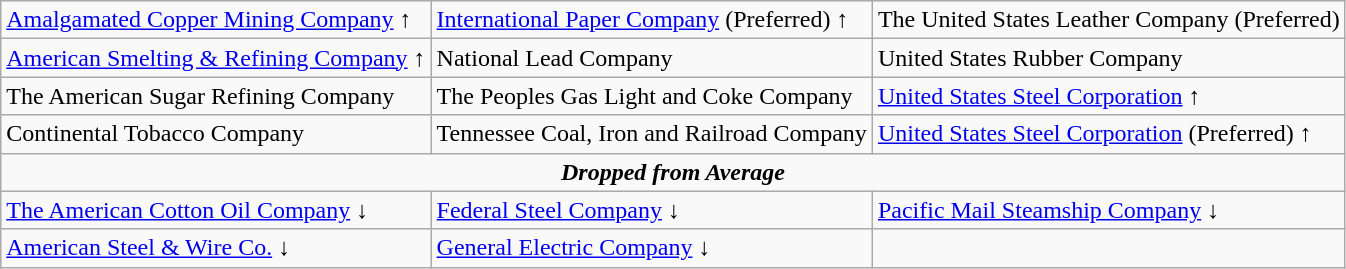<table class="wikitable" border="1">
<tr>
<td><a href='#'>Amalgamated Copper Mining Company</a> ↑</td>
<td><a href='#'>International Paper Company</a> (Preferred) ↑</td>
<td>The United States Leather Company (Preferred)</td>
</tr>
<tr>
<td><a href='#'>American Smelting & Refining Company</a> ↑</td>
<td>National Lead Company</td>
<td>United States Rubber Company</td>
</tr>
<tr>
<td>The American Sugar Refining Company</td>
<td>The Peoples Gas Light and Coke Company</td>
<td><a href='#'>United States Steel Corporation</a> ↑</td>
</tr>
<tr>
<td>Continental Tobacco Company</td>
<td>Tennessee Coal, Iron and Railroad Company</td>
<td><a href='#'>United States Steel Corporation</a> (Preferred) ↑</td>
</tr>
<tr>
<td colspan="3" align="center"><strong><em>Dropped from Average</em></strong></td>
</tr>
<tr>
<td><a href='#'>The American Cotton Oil Company</a> ↓</td>
<td><a href='#'>Federal Steel Company</a> ↓</td>
<td><a href='#'>Pacific Mail Steamship Company</a> ↓</td>
</tr>
<tr>
<td><a href='#'>American Steel & Wire Co.</a> ↓</td>
<td><a href='#'>General Electric Company</a> ↓</td>
<td></td>
</tr>
</table>
